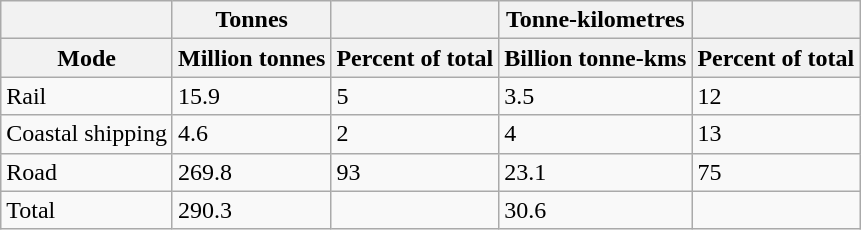<table class="wikitable">
<tr>
<th></th>
<th>Tonnes</th>
<th></th>
<th>Tonne-kilometres</th>
<th></th>
</tr>
<tr>
<th>Mode</th>
<th>Million tonnes</th>
<th>Percent of total</th>
<th>Billion tonne-kms</th>
<th>Percent of total</th>
</tr>
<tr>
<td>Rail</td>
<td>15.9</td>
<td>5</td>
<td>3.5</td>
<td>12</td>
</tr>
<tr>
<td>Coastal shipping</td>
<td>4.6</td>
<td>2</td>
<td>4</td>
<td>13</td>
</tr>
<tr>
<td>Road</td>
<td>269.8</td>
<td>93</td>
<td>23.1</td>
<td>75</td>
</tr>
<tr>
<td>Total</td>
<td>290.3</td>
<td></td>
<td>30.6</td>
<td></td>
</tr>
</table>
